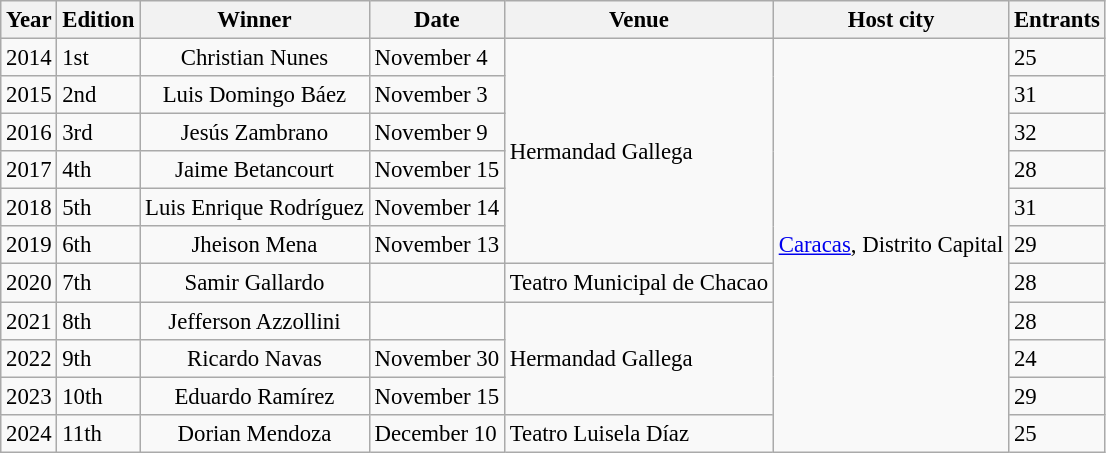<table class="wikitable sortable" style="font-size: 95%;">
<tr>
<th>Year</th>
<th>Edition</th>
<th>Winner</th>
<th>Date</th>
<th>Venue</th>
<th>Host city</th>
<th>Entrants</th>
</tr>
<tr>
<td>2014</td>
<td>1st</td>
<td align="center">Christian Nunes<br></td>
<td>November 4</td>
<td rowspan="6">Hermandad Gallega</td>
<td rowspan="11"><a href='#'>Caracas</a>, Distrito Capital</td>
<td>25</td>
</tr>
<tr>
<td>2015</td>
<td>2nd</td>
<td align="center">Luis Domingo Báez<br></td>
<td>November 3</td>
<td>31</td>
</tr>
<tr>
<td>2016</td>
<td>3rd</td>
<td align="center">Jesús Zambrano<br></td>
<td>November 9</td>
<td>32</td>
</tr>
<tr>
<td>2017</td>
<td>4th</td>
<td align="center">Jaime Betancourt<br></td>
<td>November 15</td>
<td>28</td>
</tr>
<tr>
<td>2018</td>
<td>5th</td>
<td align="center">Luis Enrique Rodríguez<br></td>
<td>November 14</td>
<td>31</td>
</tr>
<tr>
<td>2019</td>
<td>6th</td>
<td align="center">Jheison Mena<br></td>
<td>November 13</td>
<td>29</td>
</tr>
<tr>
<td>2020</td>
<td>7th</td>
<td align="center">Samir Gallardo<br></td>
<td></td>
<td>Teatro Municipal de Chacao</td>
<td>28</td>
</tr>
<tr>
<td>2021</td>
<td>8th</td>
<td align="center">Jefferson Azzollini<br></td>
<td></td>
<td rowspan="3">Hermandad Gallega</td>
<td>28</td>
</tr>
<tr>
<td>2022</td>
<td>9th</td>
<td align="center">Ricardo Navas<br></td>
<td>November 30</td>
<td>24</td>
</tr>
<tr>
<td>2023</td>
<td>10th</td>
<td align="center">Eduardo Ramírez<br></td>
<td>November 15</td>
<td>29</td>
</tr>
<tr>
<td>2024</td>
<td>11th</td>
<td align="center">Dorian Mendoza<br></td>
<td>December 10</td>
<td>Teatro Luisela Díaz</td>
<td>25</td>
</tr>
</table>
